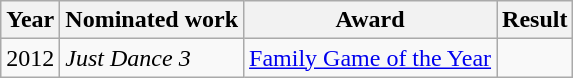<table class="wikitable">
<tr>
<th>Year</th>
<th>Nominated work</th>
<th>Award</th>
<th>Result</th>
</tr>
<tr |>
<td>2012</td>
<td><em>Just Dance 3</em></td>
<td><a href='#'>Family Game of the Year</a></td>
<td></td>
</tr>
</table>
